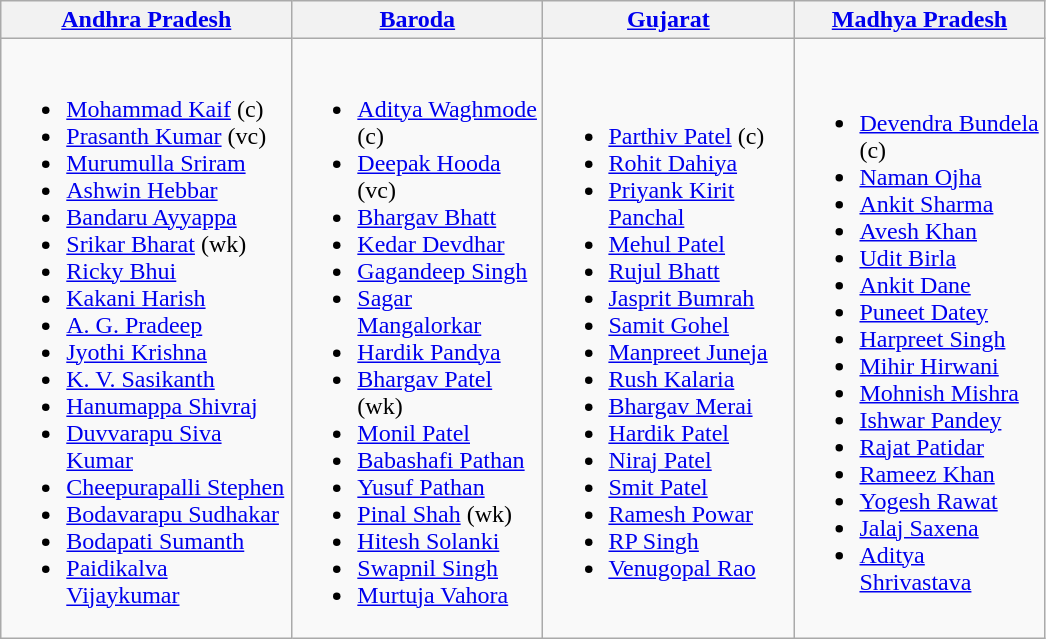<table class="wikitable">
<tr>
<th style="width: 140pt;"><a href='#'>Andhra Pradesh</a></th>
<th style="width: 120pt;"><a href='#'>Baroda</a></th>
<th style="width: 120pt;"><a href='#'>Gujarat</a></th>
<th style="width: 120pt;"><a href='#'>Madhya Pradesh</a></th>
</tr>
<tr>
<td><br><ul><li><a href='#'>Mohammad Kaif</a> (c)</li><li><a href='#'>Prasanth Kumar</a> (vc)</li><li><a href='#'>Murumulla Sriram</a></li><li><a href='#'>Ashwin Hebbar</a></li><li><a href='#'>Bandaru Ayyappa</a></li><li><a href='#'>Srikar Bharat</a> (wk)</li><li><a href='#'>Ricky Bhui</a></li><li><a href='#'>Kakani Harish</a></li><li><a href='#'>A. G. Pradeep</a></li><li><a href='#'>Jyothi Krishna</a></li><li><a href='#'>K. V. Sasikanth</a></li><li><a href='#'>Hanumappa Shivraj</a></li><li><a href='#'>Duvvarapu Siva Kumar</a></li><li><a href='#'>Cheepurapalli Stephen</a></li><li><a href='#'>Bodavarapu Sudhakar</a></li><li><a href='#'>Bodapati Sumanth</a></li><li><a href='#'>Paidikalva Vijaykumar</a></li></ul></td>
<td><br><ul><li><a href='#'>Aditya Waghmode</a> (c)</li><li><a href='#'>Deepak Hooda</a> (vc)</li><li><a href='#'>Bhargav Bhatt</a></li><li><a href='#'>Kedar Devdhar</a></li><li><a href='#'>Gagandeep Singh</a></li><li><a href='#'>Sagar Mangalorkar</a></li><li><a href='#'>Hardik Pandya</a></li><li><a href='#'>Bhargav Patel</a> (wk)</li><li><a href='#'>Monil Patel</a></li><li><a href='#'>Babashafi Pathan</a></li><li><a href='#'>Yusuf Pathan</a></li><li><a href='#'>Pinal Shah</a> (wk)</li><li><a href='#'>Hitesh Solanki</a></li><li><a href='#'>Swapnil Singh</a></li><li><a href='#'>Murtuja Vahora</a></li></ul></td>
<td><br><ul><li><a href='#'>Parthiv Patel</a> (c)</li><li><a href='#'>Rohit Dahiya</a></li><li><a href='#'>Priyank Kirit Panchal</a></li><li><a href='#'>Mehul Patel</a></li><li><a href='#'>Rujul Bhatt</a></li><li><a href='#'>Jasprit Bumrah</a></li><li><a href='#'>Samit Gohel</a></li><li><a href='#'>Manpreet Juneja</a></li><li><a href='#'>Rush Kalaria</a></li><li><a href='#'>Bhargav Merai</a></li><li><a href='#'>Hardik Patel</a></li><li><a href='#'>Niraj Patel</a></li><li><a href='#'>Smit Patel</a></li><li><a href='#'>Ramesh Powar</a></li><li><a href='#'>RP Singh</a></li><li><a href='#'>Venugopal Rao</a></li></ul></td>
<td><br><ul><li><a href='#'>Devendra Bundela</a> (c)</li><li><a href='#'>Naman Ojha</a></li><li><a href='#'>Ankit Sharma</a></li><li><a href='#'>Avesh Khan</a></li><li><a href='#'>Udit Birla</a></li><li><a href='#'>Ankit Dane</a></li><li><a href='#'>Puneet Datey</a></li><li><a href='#'>Harpreet Singh</a></li><li><a href='#'>Mihir Hirwani</a></li><li><a href='#'>Mohnish Mishra</a></li><li><a href='#'>Ishwar Pandey</a></li><li><a href='#'>Rajat Patidar</a></li><li><a href='#'>Rameez Khan</a></li><li><a href='#'>Yogesh Rawat</a></li><li><a href='#'>Jalaj Saxena</a></li><li><a href='#'>Aditya Shrivastava</a></li></ul></td>
</tr>
</table>
